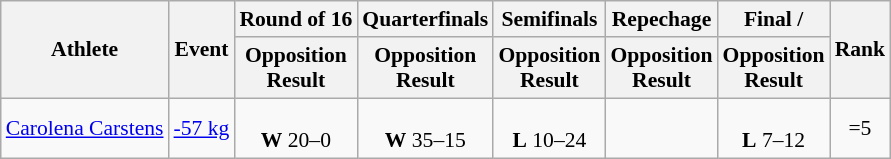<table class="wikitable" style="font-size:90%">
<tr>
<th rowspan="2">Athlete</th>
<th rowspan="2">Event</th>
<th>Round of 16</th>
<th>Quarterfinals</th>
<th>Semifinals</th>
<th>Repechage</th>
<th>Final / </th>
<th rowspan="2">Rank</th>
</tr>
<tr>
<th>Opposition<br>Result</th>
<th>Opposition<br>Result</th>
<th>Opposition<br>Result</th>
<th>Opposition<br>Result</th>
<th>Opposition<br>Result</th>
</tr>
<tr align=center>
<td align=left><a href='#'>Carolena Carstens</a></td>
<td align=left><a href='#'>-57 kg</a></td>
<td><br><strong>W</strong> 20–0</td>
<td><br><strong>W</strong> 35–15</td>
<td><br><strong>L</strong> 10–24</td>
<td></td>
<td><br><strong>L</strong> 7–12</td>
<td>=5</td>
</tr>
</table>
